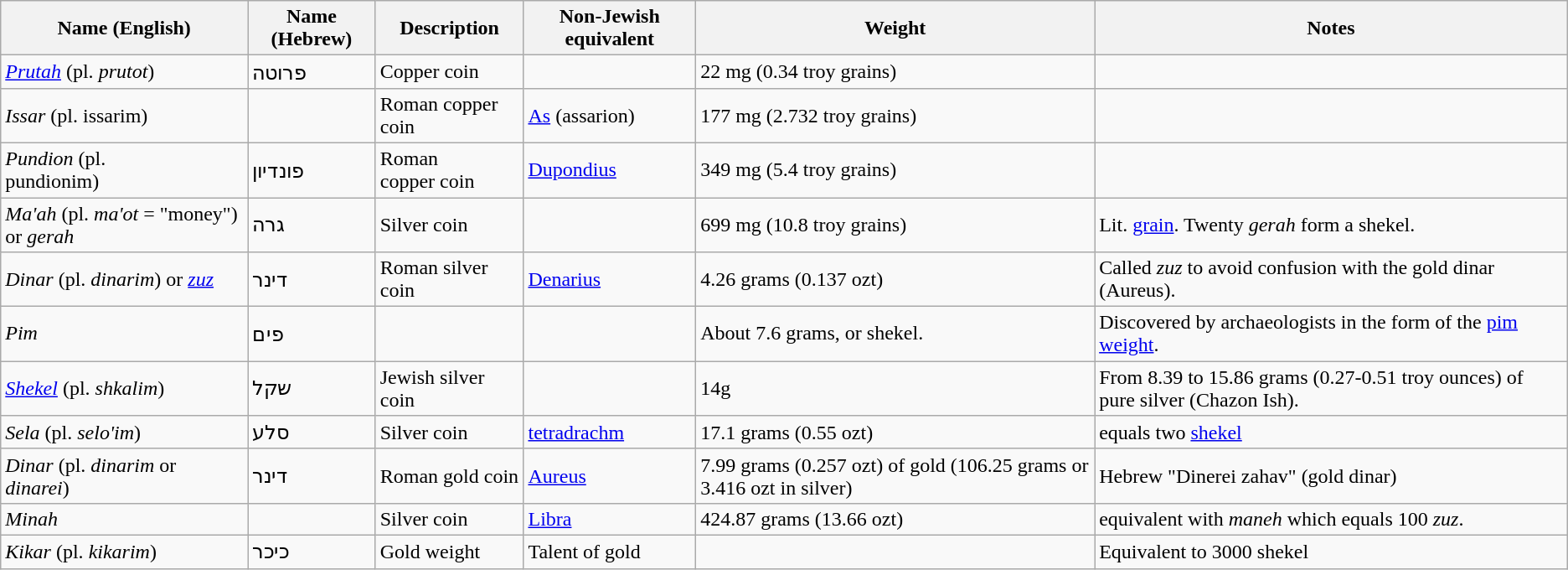<table class="wikitable">
<tr>
<th>Name (English)</th>
<th>Name (Hebrew)</th>
<th>Description</th>
<th>Non-Jewish equivalent</th>
<th>Weight</th>
<th>Notes</th>
</tr>
<tr>
<td><em><a href='#'>Prutah</a></em> (pl. <em>prutot</em>)</td>
<td>פרוטה</td>
<td>Copper coin</td>
<td></td>
<td>22 mg (0.34 troy grains)</td>
<td></td>
</tr>
<tr>
<td><em>Issar</em> (pl. issarim)</td>
<td></td>
<td>Roman copper coin</td>
<td><a href='#'>As</a> (assarion)</td>
<td>177 mg (2.732 troy grains)</td>
<td></td>
</tr>
<tr>
<td><em>Pundion</em> (pl. <br>pundionim)</td>
<td>פונדיון</td>
<td>Roman<br>copper coin</td>
<td><a href='#'>Dupondius</a></td>
<td>349 mg (5.4 troy grains)</td>
<td></td>
</tr>
<tr>
<td><em>Ma'ah</em> (pl. <em>ma'ot</em> = "money") or <em>gerah</em></td>
<td>גרה</td>
<td>Silver coin</td>
<td></td>
<td>699 mg (10.8 troy grains)</td>
<td>Lit. <a href='#'>grain</a>. Twenty <em>gerah</em> form a shekel.</td>
</tr>
<tr>
<td><em>Dinar</em> (pl. <em>dinarim</em>) or <em><a href='#'>zuz</a></em></td>
<td>דינר</td>
<td>Roman silver coin</td>
<td><a href='#'>Denarius</a></td>
<td>4.26 grams (0.137 ozt)</td>
<td>Called <em>zuz</em> to avoid confusion with the gold dinar (Aureus).</td>
</tr>
<tr>
<td><em>Pim</em></td>
<td>פים</td>
<td></td>
<td></td>
<td>About 7.6 grams, or  shekel.</td>
<td>Discovered by archaeologists in the form of the <a href='#'>pim weight</a>.</td>
</tr>
<tr>
<td><em><a href='#'>Shekel</a></em> (pl. <em>shkalim</em>)</td>
<td>שקל</td>
<td>Jewish silver coin</td>
<td></td>
<td>14g</td>
<td>From 8.39 to 15.86 grams (0.27-0.51 troy ounces) of pure silver (Chazon Ish).</td>
</tr>
<tr>
<td><em>Sela</em> (pl. <em>selo'im</em>)</td>
<td>סלע</td>
<td>Silver coin</td>
<td><a href='#'>tetradrachm</a></td>
<td>17.1 grams (0.55 ozt)<br></td>
<td>equals two <a href='#'>shekel</a></td>
</tr>
<tr>
<td><em>Dinar</em> (pl. <em>dinarim</em> or <em>dinarei</em>)</td>
<td>דינר</td>
<td>Roman gold coin</td>
<td><a href='#'>Aureus</a></td>
<td>7.99 grams (0.257 ozt) of gold (106.25 grams or 3.416 ozt in silver)</td>
<td>Hebrew "Dinerei zahav" (gold dinar)</td>
</tr>
<tr>
<td><em>Minah</em></td>
<td></td>
<td>Silver coin</td>
<td><a href='#'>Libra</a></td>
<td>424.87 grams (13.66 ozt)</td>
<td>equivalent with <em>maneh</em> which equals 100 <em>zuz</em>.</td>
</tr>
<tr>
<td><em>Kikar</em> (pl. <em>kikarim</em>)</td>
<td>כיכר</td>
<td>Gold weight</td>
<td>Talent of gold</td>
<td></td>
<td>Equivalent to 3000 shekel</td>
</tr>
</table>
